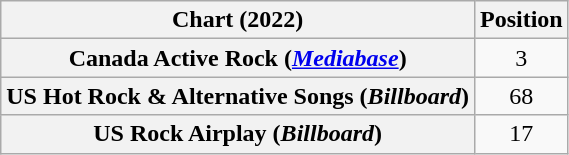<table class="wikitable sortable plainrowheaders" style="text-align:center">
<tr>
<th scope="col">Chart (2022)</th>
<th scope="col">Position</th>
</tr>
<tr>
<th scope="row">Canada Active Rock (<em><a href='#'>Mediabase</a></em>)</th>
<td>3</td>
</tr>
<tr>
<th scope="row">US Hot Rock & Alternative Songs (<em>Billboard</em>)</th>
<td>68</td>
</tr>
<tr>
<th scope="row">US Rock Airplay (<em>Billboard</em>)</th>
<td>17</td>
</tr>
</table>
